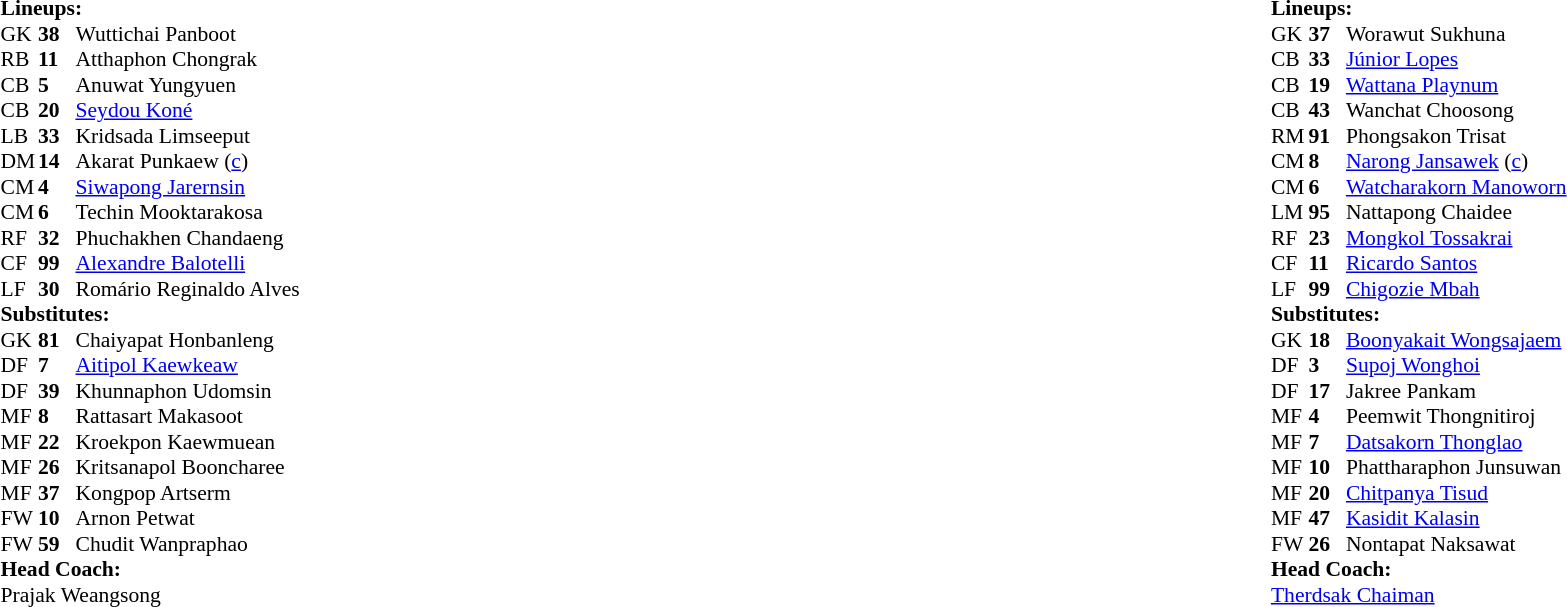<table style="width:100%">
<tr>
<td style="vertical-align:top; width:50%"><br><table style="font-size: 90%" cellspacing="0" cellpadding="0">
<tr>
<th width=25></th>
<th width=25></th>
</tr>
<tr>
<td colspan=3><strong>Lineups:</strong></td>
</tr>
<tr>
<td>GK</td>
<td><strong>38</strong></td>
<td> Wuttichai Panboot</td>
</tr>
<tr>
<td>RB</td>
<td><strong>11</strong></td>
<td> Atthaphon Chongrak</td>
<td></td>
<td></td>
<td></td>
</tr>
<tr>
<td>CB</td>
<td><strong>5</strong></td>
<td> Anuwat Yungyuen</td>
</tr>
<tr>
<td>CB</td>
<td><strong>20</strong></td>
<td> <a href='#'>Seydou Koné</a></td>
<td></td>
<td></td>
</tr>
<tr>
<td>LB</td>
<td><strong>33</strong></td>
<td> Kridsada Limseeput</td>
<td></td>
<td></td>
<td></td>
</tr>
<tr>
<td>DM</td>
<td><strong>14</strong></td>
<td> Akarat Punkaew (<a href='#'>c</a>)</td>
</tr>
<tr>
<td>CM</td>
<td><strong>4</strong></td>
<td> <a href='#'>Siwapong Jarernsin</a></td>
<td></td>
<td></td>
<td></td>
</tr>
<tr>
<td>CM</td>
<td><strong>6</strong></td>
<td> Techin Mooktarakosa </td>
<td></td>
<td></td>
<td></td>
</tr>
<tr>
<td>RF</td>
<td><strong>32</strong></td>
<td> Phuchakhen Chandaeng</td>
<td></td>
</tr>
<tr>
<td>CF</td>
<td><strong>99</strong></td>
<td> <a href='#'>Alexandre Balotelli</a></td>
</tr>
<tr>
<td>LF</td>
<td><strong>30</strong></td>
<td> Romário Reginaldo Alves</td>
<td></td>
<td></td>
<td></td>
</tr>
<tr>
<td colspan=3><strong>Substitutes:</strong></td>
</tr>
<tr>
<td>GK</td>
<td><strong>81</strong></td>
<td> Chaiyapat Honbanleng</td>
</tr>
<tr>
<td>DF</td>
<td><strong>7</strong></td>
<td> <a href='#'>Aitipol Kaewkeaw</a></td>
</tr>
<tr>
<td>DF</td>
<td><strong>39</strong></td>
<td> Khunnaphon Udomsin</td>
</tr>
<tr>
<td>MF</td>
<td><strong>8</strong></td>
<td> Rattasart Makasoot</td>
<td></td>
<td></td>
<td></td>
</tr>
<tr>
<td>MF</td>
<td><strong>22</strong></td>
<td> Kroekpon Kaewmuean</td>
<td></td>
<td></td>
<td></td>
</tr>
<tr>
<td>MF</td>
<td><strong>26</strong></td>
<td> Kritsanapol Booncharee</td>
<td></td>
<td></td>
<td></td>
</tr>
<tr>
<td>MF</td>
<td><strong>37</strong></td>
<td> Kongpop Artserm</td>
</tr>
<tr>
<td>FW</td>
<td><strong>10</strong></td>
<td> Arnon Petwat</td>
<td></td>
<td></td>
<td></td>
</tr>
<tr>
<td>FW</td>
<td><strong>59</strong></td>
<td> Chudit Wanpraphao</td>
<td></td>
<td></td>
<td></td>
</tr>
<tr>
<td colspan=3><strong>Head Coach:</strong></td>
</tr>
<tr>
<td colspan=4> Prajak Weangsong</td>
</tr>
</table>
</td>
<td style="vertical-align:top"></td>
<td style="vertical-align:top; width:50%"><br><table cellspacing="0" cellpadding="0" style="font-size:90%; margin:auto">
<tr>
<th width=25></th>
<th width=25></th>
</tr>
<tr>
<td colspan=3><strong>Lineups:</strong></td>
</tr>
<tr>
<td>GK</td>
<td><strong>37</strong></td>
<td> Worawut Sukhuna</td>
</tr>
<tr>
<td>CB</td>
<td><strong>33</strong></td>
<td> <a href='#'>Júnior Lopes</a></td>
<td></td>
<td></td>
</tr>
<tr>
<td>CB</td>
<td><strong>19</strong></td>
<td> <a href='#'>Wattana Playnum</a></td>
<td></td>
<td></td>
</tr>
<tr>
<td>CB</td>
<td><strong>43</strong></td>
<td> Wanchat Choosong</td>
<td></td>
<td></td>
</tr>
<tr>
<td>RM</td>
<td><strong>91</strong></td>
<td> Phongsakon Trisat</td>
</tr>
<tr>
<td>CM</td>
<td><strong>8</strong></td>
<td> <a href='#'>Narong Jansawek</a> (<a href='#'>c</a>)</td>
<td></td>
<td></td>
<td></td>
</tr>
<tr>
<td>CM</td>
<td><strong>6</strong></td>
<td> <a href='#'>Watcharakorn Manoworn</a></td>
</tr>
<tr>
<td>LM</td>
<td><strong>95</strong></td>
<td> Nattapong Chaidee</td>
</tr>
<tr>
<td>RF</td>
<td><strong>23</strong></td>
<td> <a href='#'>Mongkol Tossakrai</a></td>
<td></td>
<td></td>
<td></td>
</tr>
<tr>
<td>CF</td>
<td><strong>11</strong></td>
<td> <a href='#'>Ricardo Santos</a></td>
<td></td>
</tr>
<tr>
<td>LF</td>
<td><strong>99</strong></td>
<td> <a href='#'>Chigozie Mbah</a></td>
<td></td>
<td></td>
<td></td>
</tr>
<tr>
<td colspan=3><strong>Substitutes:</strong></td>
</tr>
<tr>
<td>GK</td>
<td><strong>18</strong></td>
<td> <a href='#'>Boonyakait Wongsajaem</a></td>
</tr>
<tr>
<td>DF</td>
<td><strong>3</strong></td>
<td> <a href='#'>Supoj Wonghoi</a></td>
</tr>
<tr>
<td>DF</td>
<td><strong>17</strong></td>
<td> Jakree Pankam</td>
</tr>
<tr>
<td>MF</td>
<td><strong>4</strong></td>
<td> Peemwit Thongnitiroj</td>
</tr>
<tr>
<td>MF</td>
<td><strong>7</strong></td>
<td> <a href='#'>Datsakorn Thonglao</a></td>
<td></td>
<td></td>
<td></td>
</tr>
<tr>
<td>MF</td>
<td><strong>10</strong></td>
<td> Phattharaphon Junsuwan</td>
<td></td>
<td></td>
<td></td>
</tr>
<tr>
<td>MF</td>
<td><strong>20</strong></td>
<td> <a href='#'>Chitpanya Tisud</a></td>
</tr>
<tr>
<td>MF</td>
<td><strong>47</strong></td>
<td> <a href='#'>Kasidit Kalasin</a></td>
</tr>
<tr>
<td>FW</td>
<td><strong>26</strong></td>
<td> Nontapat Naksawat</td>
<td></td>
<td></td>
<td></td>
</tr>
<tr>
<td colspan=3><strong>Head Coach:</strong></td>
</tr>
<tr>
<td colspan=4> <a href='#'>Therdsak Chaiman</a></td>
</tr>
</table>
</td>
</tr>
</table>
